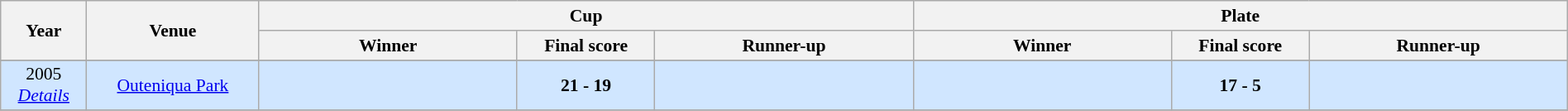<table class="wikitable" style="font-size:90%; width: 100%; text-align: center;">
<tr>
<th rowspan=2 width=5%>Year</th>
<th rowspan=2 width=10%>Venue</th>
<th colspan=3>Cup</th>
<th colspan=3>Plate</th>
</tr>
<tr>
<th width=15%>Winner</th>
<th width=8%>Final score</th>
<th width=15%>Runner-up</th>
<th width=15%>Winner</th>
<th width=8%>Final score</th>
<th width=15%>Runner-up</th>
</tr>
<tr>
</tr>
<tr style="background: #D0E6FF;">
<td>2005<br> <em><a href='#'>Details</a></em></td>
<td><a href='#'>Outeniqua Park</a></td>
<td><strong></strong></td>
<td><strong>21 - 19</strong></td>
<td></td>
<td></td>
<td><strong>17 - 5</strong></td>
<td></td>
</tr>
<tr>
</tr>
</table>
